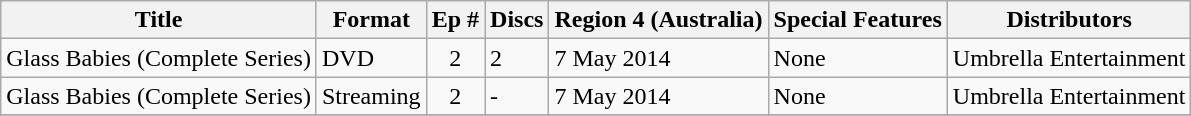<table class="wikitable">
<tr>
<th>Title</th>
<th>Format</th>
<th>Ep #</th>
<th>Discs</th>
<th>Region 4 (Australia)</th>
<th>Special Features</th>
<th>Distributors</th>
</tr>
<tr>
<td>Glass Babies (Complete Series)</td>
<td>DVD</td>
<td style="text-align:center;">2</td>
<td>2</td>
<td>7 May 2014</td>
<td>None</td>
<td>Umbrella Entertainment</td>
</tr>
<tr>
<td>Glass Babies (Complete Series)</td>
<td>Streaming</td>
<td style="text-align:center;">2</td>
<td>-</td>
<td>7 May 2014</td>
<td>None</td>
<td>Umbrella Entertainment</td>
</tr>
<tr>
</tr>
</table>
